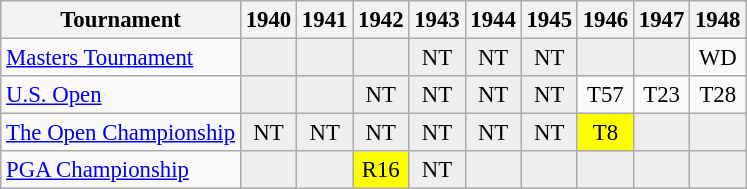<table class="wikitable" style="font-size:95%;text-align:center;">
<tr>
<th>Tournament</th>
<th>1940</th>
<th>1941</th>
<th>1942</th>
<th>1943</th>
<th>1944</th>
<th>1945</th>
<th>1946</th>
<th>1947</th>
<th>1948</th>
</tr>
<tr>
<td align=left><a href='#'>Masters Tournament</a></td>
<td style="background:#eeeeee;"></td>
<td style="background:#eeeeee;"></td>
<td style="background:#eeeeee;"></td>
<td style="background:#eeeeee;">NT</td>
<td style="background:#eeeeee;">NT</td>
<td style="background:#eeeeee;">NT</td>
<td style="background:#eeeeee;"></td>
<td style="background:#eeeeee;"></td>
<td>WD</td>
</tr>
<tr>
<td align=left><a href='#'>U.S. Open</a></td>
<td style="background:#eeeeee;"></td>
<td style="background:#eeeeee;"></td>
<td style="background:#eeeeee;">NT</td>
<td style="background:#eeeeee;">NT</td>
<td style="background:#eeeeee;">NT</td>
<td style="background:#eeeeee;">NT</td>
<td>T57</td>
<td>T23</td>
<td>T28</td>
</tr>
<tr>
<td align=left><a href='#'>The Open Championship</a></td>
<td style="background:#eeeeee;">NT</td>
<td style="background:#eeeeee;">NT</td>
<td style="background:#eeeeee;">NT</td>
<td style="background:#eeeeee;">NT</td>
<td style="background:#eeeeee;">NT</td>
<td style="background:#eeeeee;">NT</td>
<td style="background:yellow;">T8</td>
<td style="background:#eeeeee;"></td>
<td style="background:#eeeeee;"></td>
</tr>
<tr>
<td align=left><a href='#'>PGA Championship</a></td>
<td style="background:#eeeeee;"></td>
<td style="background:#eeeeee;"></td>
<td style="background:yellow;">R16</td>
<td style="background:#eeeeee;">NT</td>
<td style="background:#eeeeee;"></td>
<td style="background:#eeeeee;"></td>
<td style="background:#eeeeee;"></td>
<td style="background:#eeeeee;"></td>
<td style="background:#eeeeee;"></td>
</tr>
</table>
